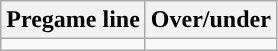<table class="wikitable">
<tr align="center">
<th>Pregame line</th>
<th>Over/under</th>
</tr>
<tr align="center">
<td></td>
<td></td>
</tr>
</table>
